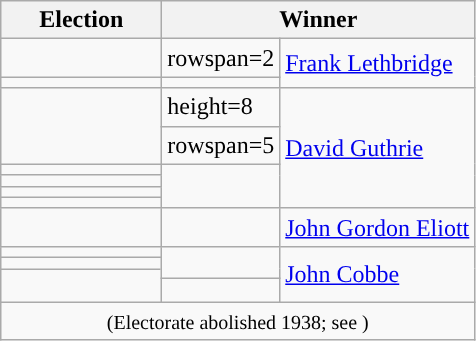<table class=wikitable>
<tr>
<th width=100>Election</th>
<th width=175 colspan=2>Winner</th>
</tr>
<tr>
<td></td>
<td>rowspan=2 </td>
<td rowspan=2><a href='#'>Frank Lethbridge</a></td>
</tr>
<tr>
<td></td>
</tr>
<tr>
<td rowspan=2></td>
<td>height=8 </td>
<td rowspan=6><a href='#'>David Guthrie</a></td>
</tr>
<tr>
<td>rowspan=5 </td>
</tr>
<tr>
<td></td>
</tr>
<tr>
<td></td>
</tr>
<tr>
<td></td>
</tr>
<tr>
<td></td>
</tr>
<tr>
<td></td>
<td></td>
<td><a href='#'>John Gordon Eliott</a></td>
</tr>
<tr>
<td></td>
<td rowspan=2 style="border-bottom:solid 0 grey; background:"></td>
<td rowspan = 4><a href='#'>John Cobbe</a></td>
</tr>
<tr>
<td></td>
</tr>
<tr>
<td rowspan = 2></td>
<td style="border-top:solid 0 grey; background:"></td>
</tr>
<tr>
<td height=8 style="border-top:solid 0 grey; background:"></td>
</tr>
<tr>
<td colspan=3 align=center><small>(Electorate abolished 1938; see )</small></td>
</tr>
</table>
